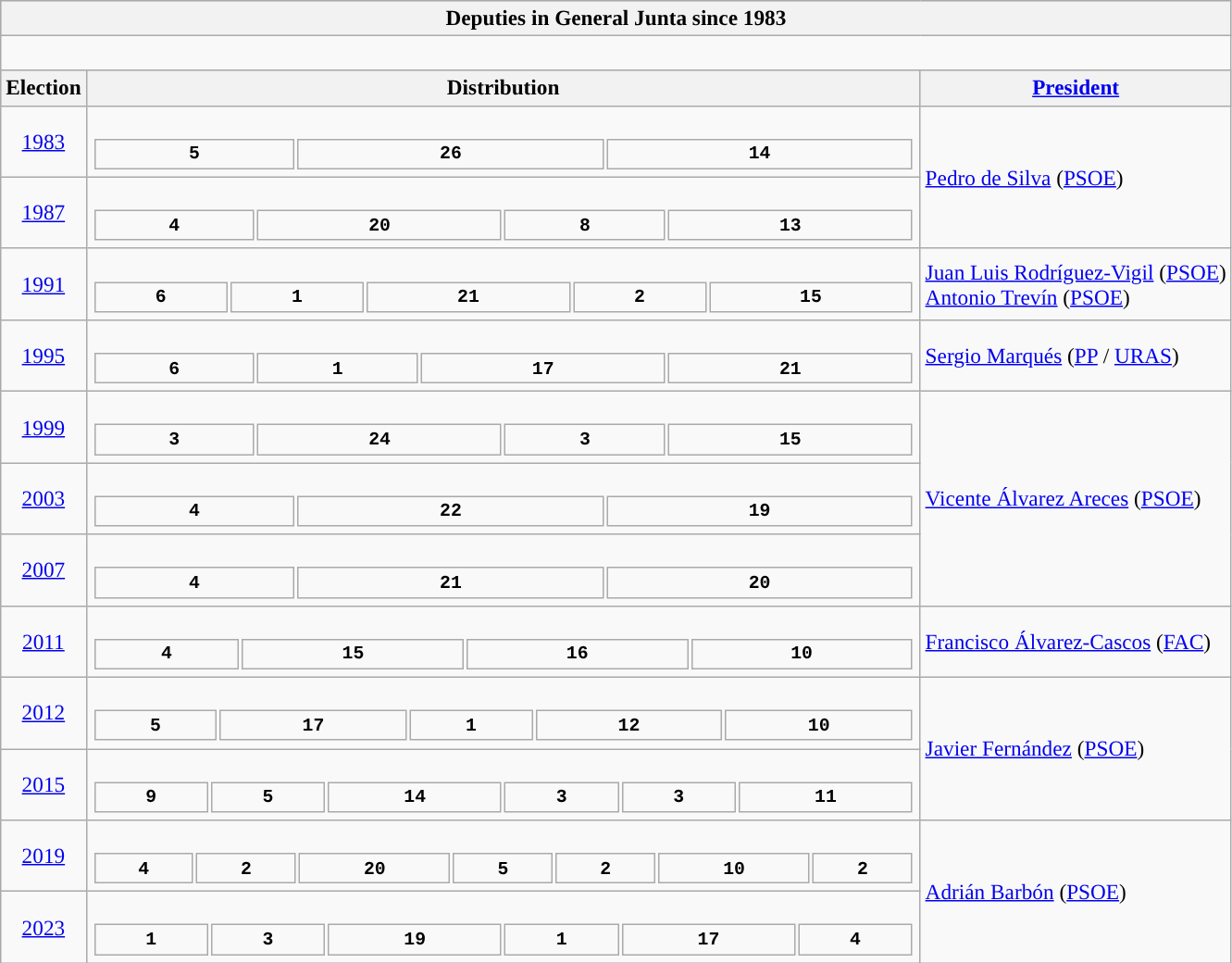<table class="wikitable" style="font-size:97%;">
<tr bgcolor="#CCCCCC">
<th colspan="3">Deputies in General Junta since 1983</th>
</tr>
<tr>
<td colspan="3"><br>

















</td>
</tr>
<tr bgcolor="#CCCCCC">
<th>Election</th>
<th>Distribution</th>
<th><a href='#'>President</a></th>
</tr>
<tr>
<td align=center><a href='#'>1983</a></td>
<td><br><table style="width:45em; font-size:85%; text-align:center; font-family:Courier New;">
<tr style="font-weight:bold">
<td style="background:">5</td>
<td style="background:">26</td>
<td style="background:">14</td>
</tr>
</table>
</td>
<td rowspan="2"><a href='#'>Pedro de Silva</a> (<a href='#'>PSOE</a>)</td>
</tr>
<tr>
<td align=center><a href='#'>1987</a></td>
<td><br><table style="width:45em; font-size:85%; text-align:center; font-family:Courier New;">
<tr style="font-weight:bold">
<td style="background:">4</td>
<td style="background:">20</td>
<td style="background:">8</td>
<td style="background:">13</td>
</tr>
</table>
</td>
</tr>
<tr>
<td align=center><a href='#'>1991</a></td>
<td><br><table style="width:45em; font-size:85%; text-align:center; font-family:Courier New;">
<tr style="font-weight:bold">
<td style="background:">6</td>
<td style="background:">1</td>
<td style="background:">21</td>
<td style="background:">2</td>
<td style="background:">15</td>
</tr>
</table>
</td>
<td><a href='#'>Juan Luis Rodríguez-Vigil</a> (<a href='#'>PSOE</a>)<br><a href='#'>Antonio Trevín</a> (<a href='#'>PSOE</a>)<br></td>
</tr>
<tr>
<td align=center><a href='#'>1995</a></td>
<td><br><table style="width:45em; font-size:85%; text-align:center; font-family:Courier New;">
<tr style="font-weight:bold">
<td style="background:">6</td>
<td style="background:">1</td>
<td style="background:">17</td>
<td style="background:">21</td>
</tr>
</table>
</td>
<td><a href='#'>Sergio Marqués</a> (<a href='#'>PP</a> / <a href='#'>URAS</a>)</td>
</tr>
<tr>
<td align=center><a href='#'>1999</a></td>
<td><br><table style="width:45em; font-size:85%; text-align:center; font-family:Courier New;">
<tr style="font-weight:bold">
<td style="background:">3</td>
<td style="background:">24</td>
<td style="background:">3</td>
<td style="background:">15</td>
</tr>
</table>
</td>
<td rowspan="3"><a href='#'>Vicente Álvarez Areces</a> (<a href='#'>PSOE</a>)</td>
</tr>
<tr>
<td align=center><a href='#'>2003</a></td>
<td><br><table style="width:45em; font-size:85%; text-align:center; font-family:Courier New;">
<tr style="font-weight:bold">
<td style="background:">4</td>
<td style="background:">22</td>
<td style="background:">19</td>
</tr>
</table>
</td>
</tr>
<tr>
<td align=center><a href='#'>2007</a></td>
<td><br><table style="width:45em; font-size:85%; text-align:center; font-family:Courier New;">
<tr style="font-weight:bold">
<td style="background:">4</td>
<td style="background:">21</td>
<td style="background:">20</td>
</tr>
</table>
</td>
</tr>
<tr>
<td align=center><a href='#'>2011</a></td>
<td><br><table style="width:45em; font-size:85%; text-align:center; font-family:Courier New;">
<tr style="font-weight:bold">
<td style="background:">4</td>
<td style="background:">15</td>
<td style="background:">16</td>
<td style="background:">10</td>
</tr>
</table>
</td>
<td><a href='#'>Francisco Álvarez-Cascos</a> (<a href='#'>FAC</a>)</td>
</tr>
<tr>
<td align=center><a href='#'>2012</a></td>
<td><br><table style="width:45em; font-size:85%; text-align:center; font-family:Courier New;">
<tr style="font-weight:bold">
<td style="background:">5</td>
<td style="background:">17</td>
<td style="background:">1</td>
<td style="background:">12</td>
<td style="background:">10</td>
</tr>
</table>
</td>
<td rowspan=2><a href='#'>Javier Fernández</a> (<a href='#'>PSOE</a>)</td>
</tr>
<tr>
<td align=center><a href='#'>2015</a></td>
<td><br><table style="width:45em; font-size:85%; text-align:center; font-family:Courier New;">
<tr style="font-weight:bold">
<td style="background:">9</td>
<td style="background:">5</td>
<td style="background:">14</td>
<td style="background:">3</td>
<td style="background:">3</td>
<td style="background:">11</td>
</tr>
</table>
</td>
</tr>
<tr>
<td align=center><a href='#'>2019</a></td>
<td><br><table style="width:45em; font-size:85%; text-align:center; font-family:Courier New;">
<tr style="font-weight:bold">
<td style="background:">4</td>
<td style="background:">2</td>
<td style="background:">20</td>
<td style="background:">5</td>
<td style="background:">2</td>
<td style="background:">10</td>
<td style="background:">2</td>
</tr>
</table>
</td>
<td rowspan="2"><a href='#'>Adrián Barbón</a> (<a href='#'>PSOE</a>)</td>
</tr>
<tr>
<td align=center><a href='#'>2023</a></td>
<td><br><table style="width:45em; font-size:85%; text-align:center; font-family:Courier New;">
<tr style="font-weight:bold">
<td style="background:">1</td>
<td style="background:">3</td>
<td style="background:">19</td>
<td style="background:">1</td>
<td style="background:">17</td>
<td style="background:">4</td>
</tr>
</table>
</td>
</tr>
</table>
